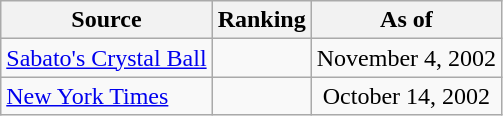<table class="wikitable" style="text-align:center">
<tr>
<th>Source</th>
<th>Ranking</th>
<th>As of</th>
</tr>
<tr>
<td align=left><a href='#'>Sabato's Crystal Ball</a></td>
<td></td>
<td>November 4, 2002</td>
</tr>
<tr>
<td align=left><a href='#'>New York Times</a></td>
<td></td>
<td>October 14, 2002</td>
</tr>
</table>
